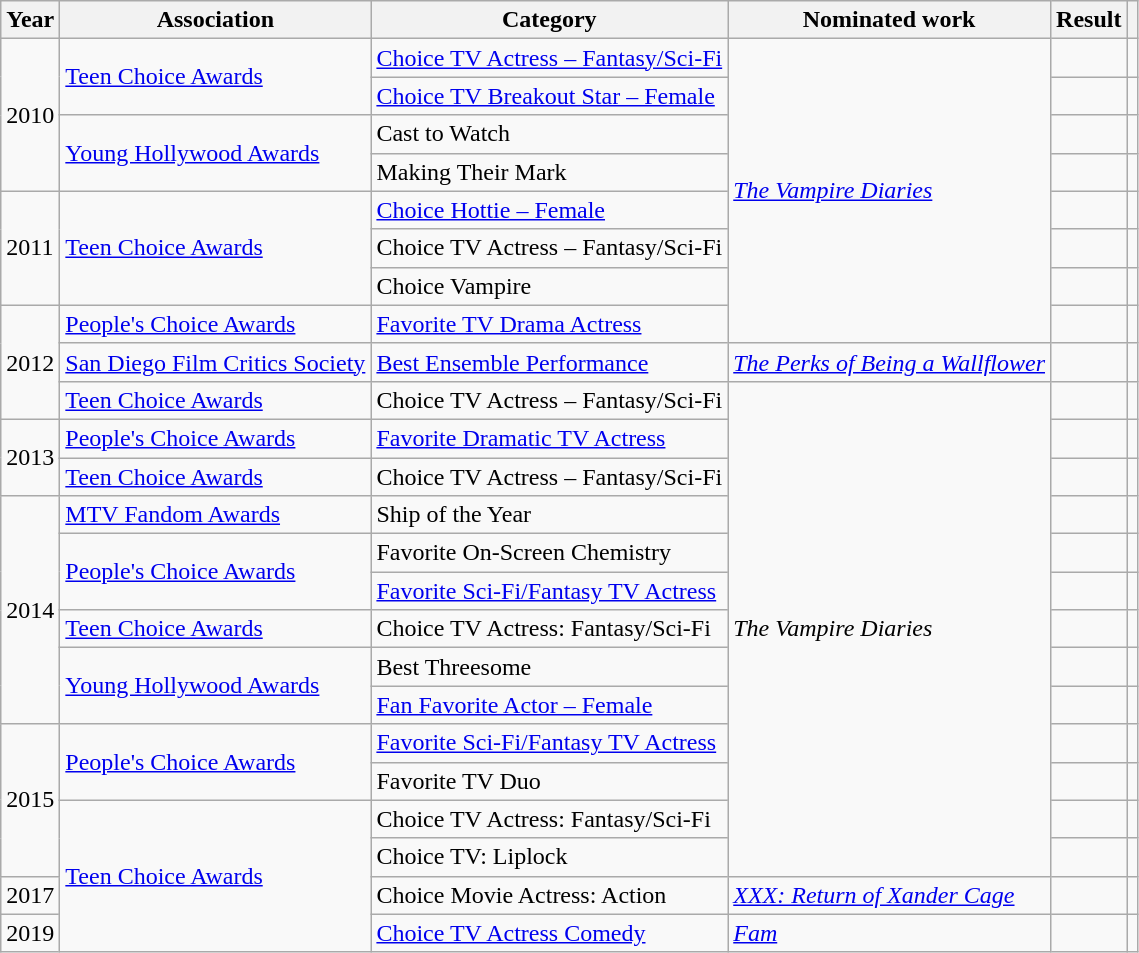<table class="wikitable sortable">
<tr>
<th>Year</th>
<th>Association</th>
<th>Category</th>
<th>Nominated work</th>
<th>Result</th>
<th class="unsortable"></th>
</tr>
<tr>
<td rowspan="4">2010</td>
<td rowspan="2"><a href='#'>Teen Choice Awards</a></td>
<td><a href='#'>Choice TV Actress – Fantasy/Sci-Fi</a></td>
<td rowspan="8"><em><a href='#'>The Vampire Diaries</a></em></td>
<td></td>
<td style="text-align:center"></td>
</tr>
<tr>
<td><a href='#'>Choice TV Breakout Star – Female</a></td>
<td></td>
<td style="text-align:center"></td>
</tr>
<tr>
<td rowspan="2"><a href='#'>Young Hollywood Awards</a></td>
<td>Cast to Watch </td>
<td></td>
<td style="text-align:center"></td>
</tr>
<tr>
<td>Making Their Mark</td>
<td></td>
<td style="text-align:center"></td>
</tr>
<tr>
<td rowspan="3">2011</td>
<td rowspan="3"><a href='#'>Teen Choice Awards</a></td>
<td><a href='#'>Choice Hottie – Female</a></td>
<td></td>
<td style="text-align:center"></td>
</tr>
<tr>
<td>Choice TV Actress – Fantasy/Sci-Fi</td>
<td></td>
<td style="text-align:center"></td>
</tr>
<tr>
<td>Choice Vampire</td>
<td></td>
<td style="text-align:center"></td>
</tr>
<tr>
<td rowspan="3">2012</td>
<td><a href='#'>People's Choice Awards</a></td>
<td><a href='#'>Favorite TV Drama Actress</a></td>
<td></td>
<td style="text-align:center"></td>
</tr>
<tr>
<td><a href='#'>San Diego Film Critics Society</a></td>
<td><a href='#'>Best Ensemble Performance</a></td>
<td><em><a href='#'>The Perks of Being a Wallflower</a></em></td>
<td></td>
<td style="text-align:center"></td>
</tr>
<tr>
<td><a href='#'>Teen Choice Awards</a></td>
<td>Choice TV Actress – Fantasy/Sci-Fi</td>
<td rowspan="13"><em>The Vampire Diaries</em></td>
<td></td>
<td style="text-align:center"></td>
</tr>
<tr>
<td rowspan="2">2013</td>
<td><a href='#'>People's Choice Awards</a></td>
<td><a href='#'>Favorite Dramatic TV Actress</a></td>
<td></td>
<td style="text-align:center"></td>
</tr>
<tr>
<td><a href='#'>Teen Choice Awards</a></td>
<td>Choice TV Actress – Fantasy/Sci-Fi</td>
<td></td>
<td style="text-align:center"></td>
</tr>
<tr>
<td rowspan="6">2014</td>
<td><a href='#'>MTV Fandom Awards</a></td>
<td>Ship of the Year </td>
<td></td>
<td style="text-align: center;"></td>
</tr>
<tr>
<td rowspan="2"><a href='#'>People's Choice Awards</a></td>
<td>Favorite On-Screen Chemistry </td>
<td></td>
<td style="text-align:center"></td>
</tr>
<tr>
<td><a href='#'>Favorite Sci-Fi/Fantasy TV Actress</a></td>
<td></td>
<td style="text-align:center"></td>
</tr>
<tr>
<td><a href='#'>Teen Choice Awards</a></td>
<td>Choice TV Actress: Fantasy/Sci-Fi</td>
<td></td>
<td style="text-align:center"></td>
</tr>
<tr>
<td rowspan="2"><a href='#'>Young Hollywood Awards</a></td>
<td>Best Threesome </td>
<td></td>
<td style="text-align:center"></td>
</tr>
<tr>
<td><a href='#'>Fan Favorite Actor – Female</a></td>
<td></td>
<td style="text-align:center"></td>
</tr>
<tr>
<td rowspan="4">2015</td>
<td rowspan="2"><a href='#'>People's Choice Awards</a></td>
<td><a href='#'>Favorite Sci-Fi/Fantasy TV Actress</a></td>
<td></td>
<td style="text-align:center"></td>
</tr>
<tr>
<td>Favorite TV Duo </td>
<td></td>
<td style="text-align:center"></td>
</tr>
<tr>
<td rowspan="4"><a href='#'>Teen Choice Awards</a></td>
<td>Choice TV Actress: Fantasy/Sci-Fi</td>
<td></td>
<td style="text-align:center"></td>
</tr>
<tr>
<td>Choice TV: Liplock </td>
<td></td>
<td style="text-align:center"></td>
</tr>
<tr>
<td>2017</td>
<td>Choice Movie Actress: Action</td>
<td><em><a href='#'>XXX: Return of Xander Cage</a></em></td>
<td></td>
<td style="text-align:center"></td>
</tr>
<tr>
<td>2019</td>
<td><a href='#'>Choice TV Actress Comedy</a></td>
<td><em><a href='#'>Fam</a></em></td>
<td></td>
<td style="text-align:center;"></td>
</tr>
</table>
